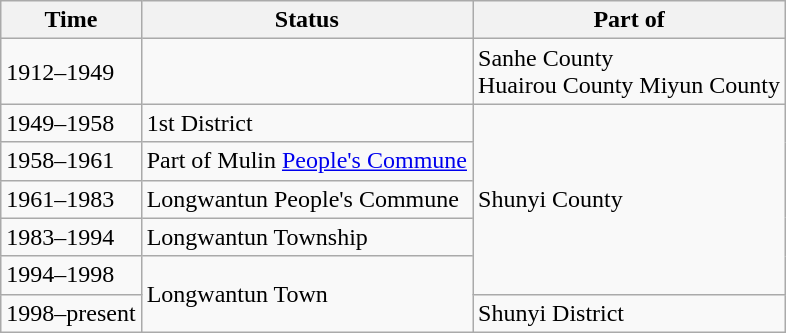<table class="wikitable">
<tr>
<th>Time</th>
<th>Status</th>
<th>Part of</th>
</tr>
<tr>
<td>1912–1949</td>
<td></td>
<td>Sanhe County<br>Huairou County
Miyun County</td>
</tr>
<tr>
<td>1949–1958</td>
<td>1st District</td>
<td rowspan="5">Shunyi County</td>
</tr>
<tr>
<td>1958–1961</td>
<td>Part of Mulin <a href='#'>People's Commune</a></td>
</tr>
<tr>
<td>1961–1983</td>
<td>Longwantun People's Commune</td>
</tr>
<tr>
<td>1983–1994</td>
<td>Longwantun Township</td>
</tr>
<tr>
<td>1994–1998</td>
<td rowspan="2">Longwantun Town</td>
</tr>
<tr>
<td>1998–present</td>
<td>Shunyi District</td>
</tr>
</table>
